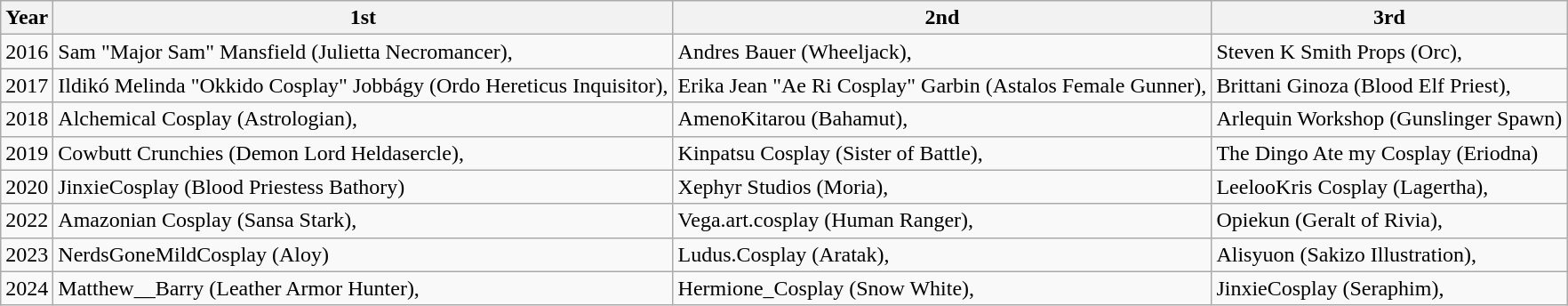<table class="wikitable">
<tr>
<th>Year</th>
<th>1st</th>
<th>2nd</th>
<th>3rd</th>
</tr>
<tr>
<td>2016</td>
<td>Sam "Major Sam" Mansfield (Julietta Necromancer), </td>
<td>Andres Bauer (Wheeljack), </td>
<td>Steven K Smith Props (Orc), </td>
</tr>
<tr>
<td>2017</td>
<td>Ildikó Melinda "Okkido Cosplay" Jobbágy (Ordo Hereticus Inquisitor), </td>
<td>Erika Jean "Ae Ri Cosplay" Garbin (Astalos Female Gunner), </td>
<td>Brittani Ginoza (Blood Elf Priest), </td>
</tr>
<tr>
<td>2018</td>
<td>Alchemical Cosplay (Astrologian), </td>
<td>AmenoKitarou (Bahamut),  </td>
<td>Arlequin Workshop (Gunslinger Spawn)  </td>
</tr>
<tr>
<td>2019</td>
<td>Cowbutt Crunchies (Demon Lord Heldasercle), </td>
<td>Kinpatsu Cosplay (Sister of Battle), </td>
<td>The Dingo Ate my Cosplay (Eriodna) </td>
</tr>
<tr>
<td>2020</td>
<td>JinxieCosplay (Blood Priestess Bathory) </td>
<td>Xephyr Studios (Moria), </td>
<td>LeelooKris Cosplay (Lagertha), </td>
</tr>
<tr>
<td>2022</td>
<td>Amazonian Cosplay (Sansa Stark), </td>
<td>Vega.art.cosplay (Human Ranger), </td>
<td>Opiekun (Geralt of Rivia), </td>
</tr>
<tr>
<td>2023</td>
<td>NerdsGoneMildCosplay (Aloy) </td>
<td>Ludus.Cosplay (Aratak), </td>
<td>Alisyuon (Sakizo Illustration), </td>
</tr>
<tr>
<td>2024</td>
<td>Matthew__Barry (Leather Armor Hunter), </td>
<td>Hermione_Cosplay (Snow White), </td>
<td>JinxieCosplay (Seraphim), </td>
</tr>
</table>
